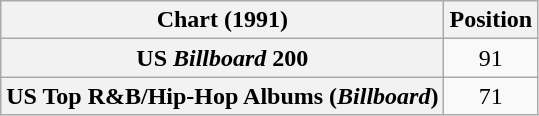<table class="wikitable plainrowheaders sortable" style="text-align:center">
<tr>
<th scope="col">Chart (1991)</th>
<th scope="col">Position</th>
</tr>
<tr>
<th scope="row">US <em>Billboard</em> 200</th>
<td>91</td>
</tr>
<tr>
<th scope="row">US Top R&B/Hip-Hop Albums (<em>Billboard</em>)</th>
<td>71</td>
</tr>
</table>
